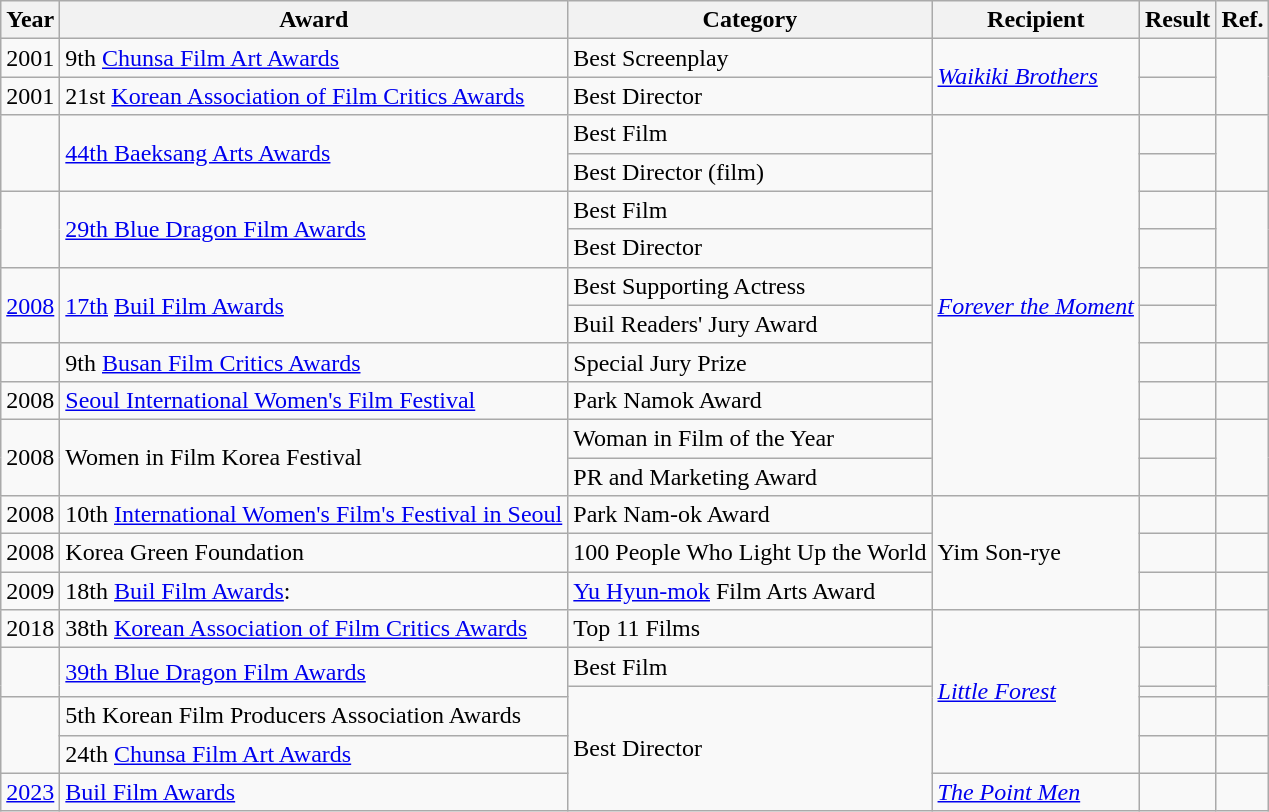<table class="wikitable">
<tr>
<th>Year</th>
<th>Award</th>
<th>Category</th>
<th>Recipient</th>
<th>Result</th>
<th>Ref.</th>
</tr>
<tr>
<td>2001</td>
<td>9th <a href='#'>Chunsa Film Art Awards</a></td>
<td>Best Screenplay</td>
<td rowspan="2"><em><a href='#'>Waikiki Brothers</a></em></td>
<td></td>
<td rowspan="2"></td>
</tr>
<tr>
<td>2001</td>
<td>21st <a href='#'>Korean Association of Film Critics Awards</a></td>
<td>Best Director</td>
<td></td>
</tr>
<tr>
<td rowspan="2"></td>
<td rowspan="2"><a href='#'>44th Baeksang Arts Awards</a></td>
<td>Best Film</td>
<td rowspan="10"><em><a href='#'>Forever the Moment</a></em></td>
<td></td>
<td rowspan="2"></td>
</tr>
<tr>
<td>Best Director (film)</td>
<td></td>
</tr>
<tr>
<td rowspan="2"></td>
<td rowspan="2"><a href='#'>29th Blue Dragon Film Awards</a></td>
<td>Best Film</td>
<td></td>
<td rowspan="2"></td>
</tr>
<tr>
<td>Best Director</td>
<td></td>
</tr>
<tr>
<td rowspan="2"><a href='#'>2008</a></td>
<td rowspan="2"><a href='#'>17th</a> <a href='#'>Buil Film Awards</a></td>
<td>Best Supporting Actress</td>
<td></td>
<td rowspan="2"></td>
</tr>
<tr>
<td>Buil Readers' Jury Award</td>
<td></td>
</tr>
<tr>
<td></td>
<td>9th <a href='#'>Busan Film Critics Awards</a></td>
<td>Special Jury Prize</td>
<td></td>
<td></td>
</tr>
<tr>
<td>2008</td>
<td><a href='#'>Seoul International Women's Film Festival</a></td>
<td>Park Namok Award</td>
<td></td>
<td></td>
</tr>
<tr>
<td rowspan="2">2008</td>
<td rowspan="2">Women in Film Korea Festival</td>
<td>Woman in Film of the Year</td>
<td></td>
<td rowspan="2"></td>
</tr>
<tr>
<td>PR and Marketing Award</td>
<td></td>
</tr>
<tr>
<td>2008</td>
<td>10th <a href='#'>International Women's Film's Festival in Seoul</a></td>
<td>Park Nam-ok Award</td>
<td rowspan="3">Yim Son-rye</td>
<td></td>
<td></td>
</tr>
<tr>
<td>2008</td>
<td>Korea Green Foundation</td>
<td>100 People Who Light Up the World</td>
<td></td>
<td></td>
</tr>
<tr>
<td>2009</td>
<td>18th <a href='#'>Buil Film Awards</a>:</td>
<td><a href='#'>Yu Hyun-mok</a> Film Arts Award</td>
<td></td>
<td></td>
</tr>
<tr>
<td>2018</td>
<td>38th <a href='#'>Korean Association of Film Critics Awards</a></td>
<td>Top 11 Films</td>
<td rowspan="5"><em><a href='#'>Little Forest</a></em></td>
<td></td>
<td></td>
</tr>
<tr>
<td rowspan="2"></td>
<td rowspan="2"><a href='#'>39th Blue Dragon Film Awards</a></td>
<td>Best Film</td>
<td></td>
<td rowspan="2"></td>
</tr>
<tr>
<td rowspan="4">Best Director</td>
<td></td>
</tr>
<tr>
<td rowspan="2"></td>
<td rowspan="1">5th Korean Film Producers Association Awards</td>
<td></td>
<td rowspan="1"></td>
</tr>
<tr>
<td>24th <a href='#'>Chunsa Film Art Awards</a></td>
<td></td>
<td></td>
</tr>
<tr>
<td><a href='#'>2023</a></td>
<td><a href='#'>Buil Film Awards</a></td>
<td><em><a href='#'>The Point Men</a></em></td>
<td></td>
<td></td>
</tr>
</table>
